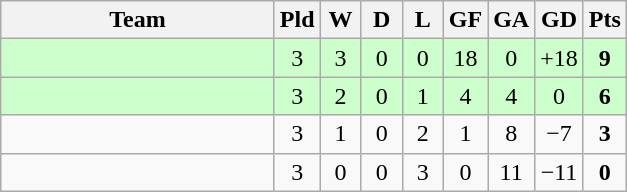<table class="wikitable" style="text-align: center;">
<tr>
<th width=175>Team</th>
<th width=20 abbr="Played">Pld</th>
<th width=20 abbr="Won">W</th>
<th width=20 abbr="Drawn">D</th>
<th width=20 abbr="Lost">L</th>
<th width=20 abbr="Goals for">GF</th>
<th width=20 abbr="Goals against">GA</th>
<th width=20 abbr="Goal difference">GD</th>
<th width=20 abbr="Points">Pts</th>
</tr>
<tr bgcolor=ccffcc>
<td style="text-align:left;"></td>
<td>3</td>
<td>3</td>
<td>0</td>
<td>0</td>
<td>18</td>
<td>0</td>
<td>+18</td>
<td><strong>9</strong></td>
</tr>
<tr bgcolor=ccffcc>
<td style="text-align:left;"></td>
<td>3</td>
<td>2</td>
<td>0</td>
<td>1</td>
<td>4</td>
<td>4</td>
<td>0</td>
<td><strong>6</strong></td>
</tr>
<tr>
<td style="text-align:left;"></td>
<td>3</td>
<td>1</td>
<td>0</td>
<td>2</td>
<td>1</td>
<td>8</td>
<td>−7</td>
<td><strong>3</strong></td>
</tr>
<tr>
<td style="text-align:left;"></td>
<td>3</td>
<td>0</td>
<td>0</td>
<td>3</td>
<td>0</td>
<td>11</td>
<td>−11</td>
<td><strong>0</strong></td>
</tr>
</table>
